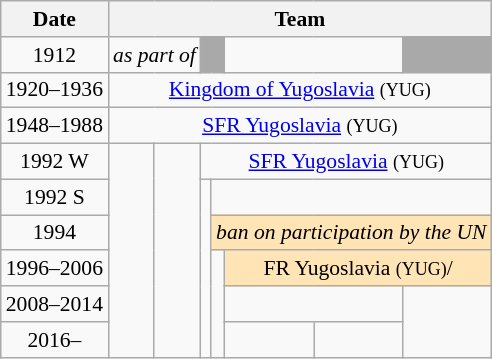<table class="wikitable" style="text-align:center; font-size:90%;">
<tr>
<th>Date</th>
<th colspan=7>Team</th>
</tr>
<tr>
<td>1912</td>
<td colspan=2><em>as part of </em></td>
<td colspan=2 style="background:darkgray"></td>
<td colspan=2></td>
<td style="background:darkgray"></td>
</tr>
<tr>
<td>1920–1936</td>
<td colspan=7> <a href='#'>Kingdom of Yugoslavia</a> <small>(YUG)</small></td>
</tr>
<tr>
<td>1948–1988</td>
<td colspan=7> <a href='#'>SFR Yugoslavia</a> <small>(YUG)</small></td>
</tr>
<tr>
<td>1992 W</td>
<td rowspan=6></td>
<td rowspan=6></td>
<td colspan=5> <a href='#'>SFR Yugoslavia</a> <small>(YUG)</small></td>
</tr>
<tr>
<td>1992 S</td>
<td rowspan=5></td>
<td colspan=4></td>
</tr>
<tr>
<td>1994</td>
<td colspan=4 style="background:moccasin"><em>ban on participation by the UN</em></td>
</tr>
<tr>
<td>1996–2006</td>
<td rowspan=3></td>
<td colspan=3 style="background:moccasin"> FR Yugoslavia <small>(YUG)</small>/<br></td>
</tr>
<tr>
<td>2008–2014</td>
<td colspan=2></td>
<td rowspan=2></td>
</tr>
<tr>
<td>2016–</td>
<td rowspan=1></td>
<td rowspan=1></td>
</tr>
</table>
